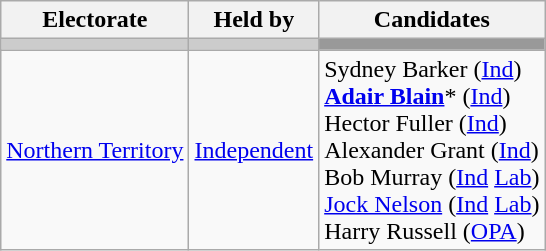<table class="wikitable">
<tr>
<th>Electorate</th>
<th>Held by</th>
<th>Candidates</th>
</tr>
<tr bgcolor="#cccccc">
<td></td>
<td></td>
<td bgcolor="#999999"></td>
</tr>
<tr>
<td><a href='#'>Northern Territory</a></td>
<td><a href='#'>Independent</a></td>
<td>Sydney Barker (<a href='#'>Ind</a>)<br><strong><a href='#'>Adair Blain</a></strong>* (<a href='#'>Ind</a>)<br>Hector Fuller (<a href='#'>Ind</a>)<br>Alexander Grant (<a href='#'>Ind</a>)<br>Bob Murray (<a href='#'>Ind</a> <a href='#'>Lab</a>)<br><a href='#'>Jock Nelson</a> (<a href='#'>Ind</a> <a href='#'>Lab</a>)<br>Harry Russell (<a href='#'>OPA</a>)</td>
</tr>
</table>
